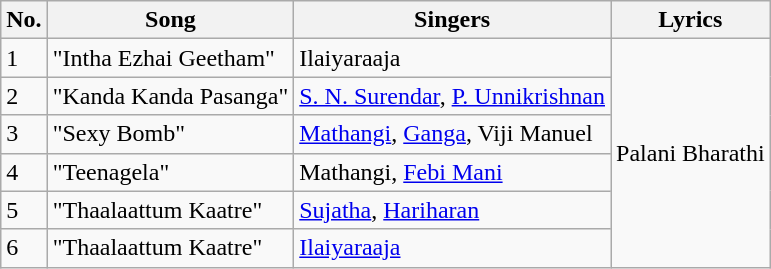<table class="wikitable">
<tr>
<th>No.</th>
<th>Song</th>
<th>Singers</th>
<th>Lyrics</th>
</tr>
<tr>
<td>1</td>
<td>"Intha Ezhai Geetham"</td>
<td>Ilaiyaraaja</td>
<td rowspan=6>Palani Bharathi</td>
</tr>
<tr>
<td>2</td>
<td>"Kanda Kanda Pasanga"</td>
<td><a href='#'>S. N. Surendar</a>, <a href='#'>P. Unnikrishnan</a></td>
</tr>
<tr>
<td>3</td>
<td>"Sexy Bomb"</td>
<td><a href='#'>Mathangi</a>, <a href='#'>Ganga</a>, Viji Manuel</td>
</tr>
<tr>
<td>4</td>
<td>"Teenagela"</td>
<td>Mathangi, <a href='#'>Febi Mani</a></td>
</tr>
<tr>
<td>5</td>
<td>"Thaalaattum Kaatre"</td>
<td><a href='#'>Sujatha</a>, <a href='#'>Hariharan</a></td>
</tr>
<tr>
<td>6</td>
<td>"Thaalaattum Kaatre"</td>
<td><a href='#'>Ilaiyaraaja</a></td>
</tr>
</table>
